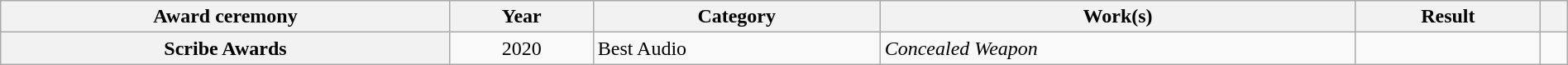<table class="wikitable sortable plainrowheaders" style="width:100%;">
<tr>
<th scope="col">Award ceremony</th>
<th scope="col">Year</th>
<th scope="col">Category</th>
<th scope="col">Work(s)</th>
<th scope="col">Result</th>
<th scope="col" class="unsortable"></th>
</tr>
<tr>
<th scope="row">Scribe Awards</th>
<td style="text-align:center">2020</td>
<td>Best Audio</td>
<td><em>Concealed Weapon</em></td>
<td></td>
<td style="text-align:center"></td>
</tr>
</table>
